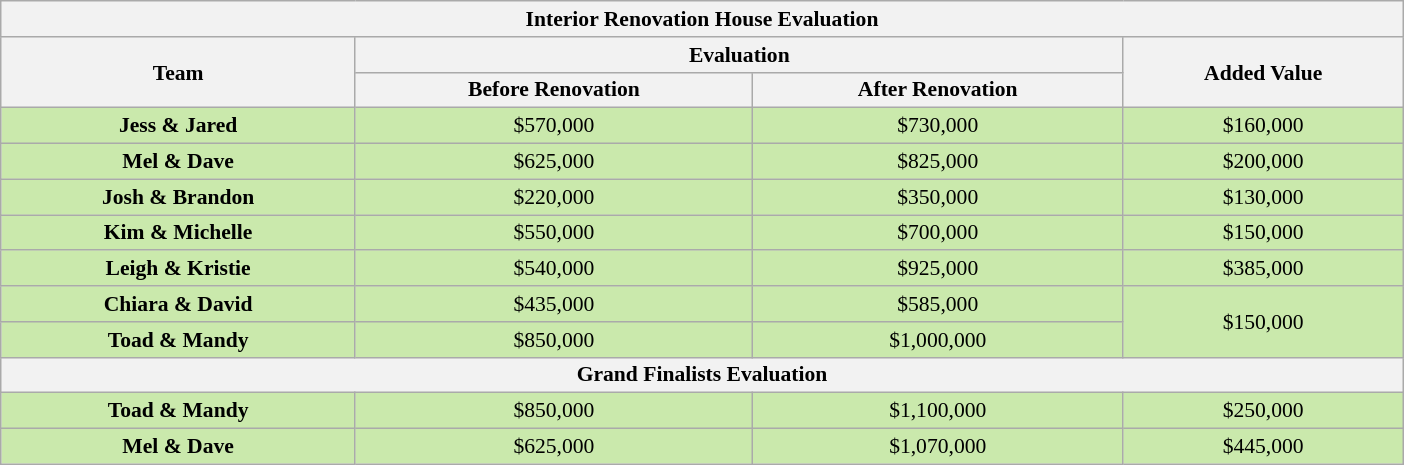<table class="wikitable plainrowheaders" style="text-align:center; font-size:90%; width:65em;">
<tr>
<th colspan="4">Interior Renovation House Evaluation</th>
</tr>
<tr>
<th rowspan="2">Team</th>
<th colspan="2">Evaluation</th>
<th rowspan="2">Added Value</th>
</tr>
<tr>
<th>Before Renovation</th>
<th>After Renovation</th>
</tr>
<tr>
<td style="background:#CAE9AC"><strong>Jess & Jared</strong></td>
<td style="background:#CAE9AC">$570,000</td>
<td style="background:#CAE9AC">$730,000</td>
<td style="background:#CAE9AC">$160,000</td>
</tr>
<tr>
<td style="background:#CAE9AC"><strong>Mel & Dave</strong></td>
<td style="background:#CAE9AC">$625,000</td>
<td style="background:#CAE9AC">$825,000</td>
<td style="background:#CAE9AC">$200,000</td>
</tr>
<tr>
<td style="background:#CAE9AC"><strong>Josh & Brandon</strong></td>
<td style="background:#CAE9AC">$220,000</td>
<td style="background:#CAE9AC">$350,000</td>
<td style="background:#CAE9AC">$130,000</td>
</tr>
<tr>
<td style="background:#CAE9AC"><strong>Kim & Michelle</strong></td>
<td style="background:#CAE9AC">$550,000</td>
<td style="background:#CAE9AC">$700,000</td>
<td style="background:#CAE9AC">$150,000</td>
</tr>
<tr>
<td style="background:#CAE9AC"><strong>Leigh & Kristie</strong></td>
<td style="background:#CAE9AC">$540,000</td>
<td style="background:#CAE9AC">$925,000</td>
<td style="background:#CAE9AC">$385,000</td>
</tr>
<tr>
<td style="background:#CAE9AC"><strong>Chiara & David</strong></td>
<td style="background:#CAE9AC">$435,000</td>
<td style="background:#CAE9AC">$585,000</td>
<td style="background:#CAE9AC" rowspan="2">$150,000</td>
</tr>
<tr>
<td style="background:#CAE9AC"><strong>Toad & Mandy</strong></td>
<td style="background:#CAE9AC">$850,000</td>
<td style="background:#CAE9AC">$1,000,000</td>
</tr>
<tr>
<th colspan="4">Grand Finalists Evaluation</th>
</tr>
<tr>
<td style="background:#CAE9AC"><strong>Toad & Mandy</strong></td>
<td style="background:#CAE9AC">$850,000</td>
<td style="background:#CAE9AC">$1,100,000</td>
<td style="background:#CAE9AC">$250,000</td>
</tr>
<tr>
<td style="background:#CAE9AC"><strong>Mel & Dave</strong></td>
<td style="background:#CAE9AC">$625,000</td>
<td style="background:#CAE9AC">$1,070,000</td>
<td style="background:#CAE9AC">$445,000</td>
</tr>
</table>
